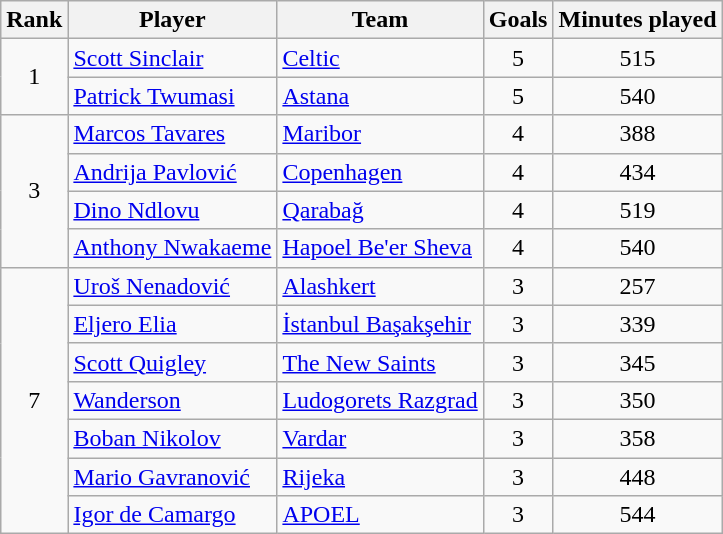<table class="wikitable" style="text-align:center">
<tr>
<th>Rank</th>
<th>Player</th>
<th>Team</th>
<th>Goals</th>
<th>Minutes played</th>
</tr>
<tr>
<td rowspan="2">1</td>
<td align=left> <a href='#'>Scott Sinclair</a></td>
<td align=left> <a href='#'>Celtic</a></td>
<td>5</td>
<td>515</td>
</tr>
<tr>
<td align=left> <a href='#'>Patrick Twumasi</a></td>
<td align=left> <a href='#'>Astana</a></td>
<td>5</td>
<td>540</td>
</tr>
<tr>
<td rowspan="4">3</td>
<td align=left> <a href='#'>Marcos Tavares</a></td>
<td align=left> <a href='#'>Maribor</a></td>
<td>4</td>
<td>388</td>
</tr>
<tr>
<td align=left> <a href='#'>Andrija Pavlović</a></td>
<td align=left> <a href='#'>Copenhagen</a></td>
<td>4</td>
<td>434</td>
</tr>
<tr>
<td align=left> <a href='#'>Dino Ndlovu</a></td>
<td align=left> <a href='#'>Qarabağ</a></td>
<td>4</td>
<td>519</td>
</tr>
<tr>
<td align=left> <a href='#'>Anthony Nwakaeme</a></td>
<td align=left> <a href='#'>Hapoel Be'er Sheva</a></td>
<td>4</td>
<td>540</td>
</tr>
<tr>
<td rowspan="8">7</td>
<td align=left> <a href='#'>Uroš Nenadović</a></td>
<td align=left> <a href='#'>Alashkert</a></td>
<td>3</td>
<td>257</td>
</tr>
<tr>
<td align=left> <a href='#'>Eljero Elia</a></td>
<td align=left> <a href='#'>İstanbul Başakşehir</a></td>
<td>3</td>
<td>339</td>
</tr>
<tr>
<td align=left> <a href='#'>Scott Quigley</a></td>
<td align=left> <a href='#'>The New Saints</a></td>
<td>3</td>
<td>345</td>
</tr>
<tr>
<td align=left> <a href='#'>Wanderson</a></td>
<td align=left> <a href='#'>Ludogorets Razgrad</a></td>
<td>3</td>
<td>350</td>
</tr>
<tr>
<td align=left> <a href='#'>Boban Nikolov</a></td>
<td align=left> <a href='#'>Vardar</a></td>
<td>3</td>
<td>358</td>
</tr>
<tr>
<td align=left> <a href='#'>Mario Gavranović</a></td>
<td align=left> <a href='#'>Rijeka</a></td>
<td>3</td>
<td>448</td>
</tr>
<tr>
<td align=left> <a href='#'>Igor de Camargo</a></td>
<td align=left> <a href='#'>APOEL</a></td>
<td>3</td>
<td>544</td>
</tr>
</table>
